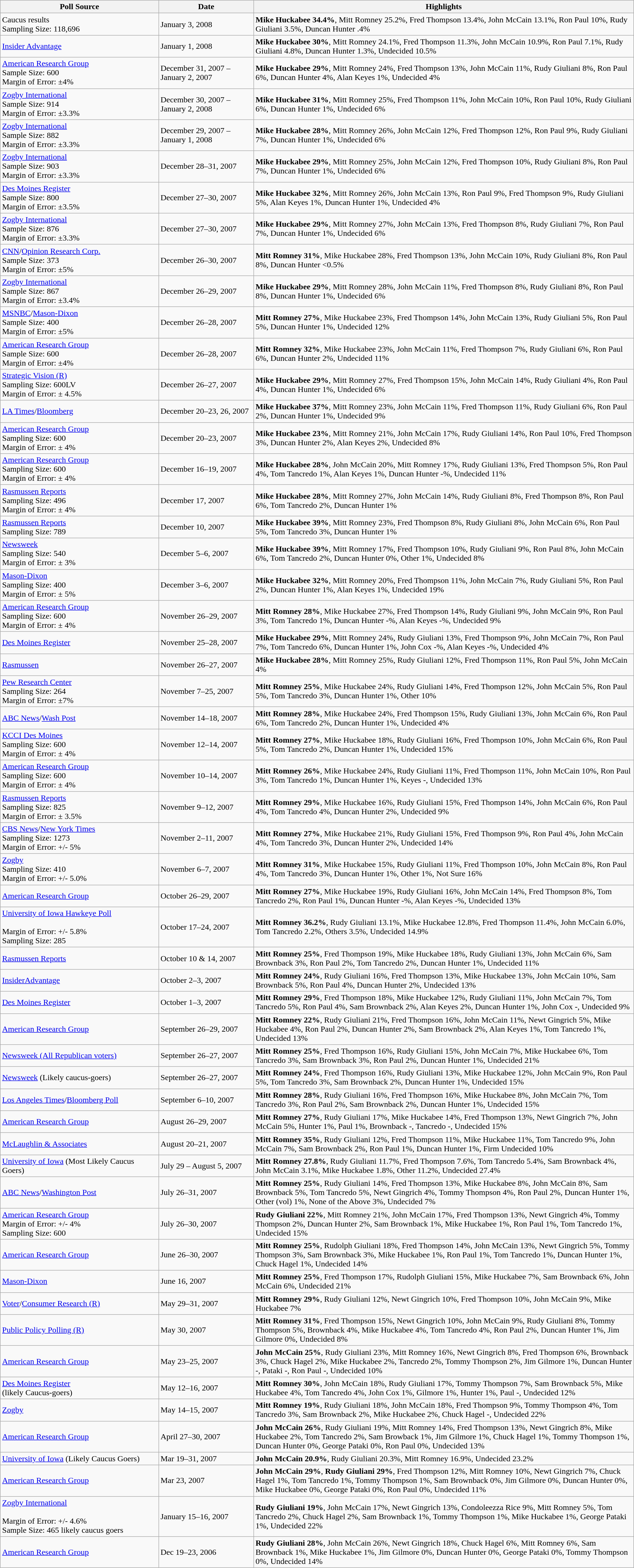<table class="wikitable sortable">
<tr>
<th width="25%">Poll Source</th>
<th width="15%">Date</th>
<th width="60%">Highlights</th>
</tr>
<tr>
<td>Caucus results<br>Sampling Size: 118,696</td>
<td>January 3, 2008</td>
<td><strong>Mike Huckabee 34.4%</strong>, Mitt Romney 25.2%, Fred Thompson 13.4%, John McCain 13.1%, Ron Paul 10%, Rudy Giuliani 3.5%, Duncan Hunter .4%</td>
</tr>
<tr>
<td><a href='#'>Insider Advantage</a></td>
<td>January 1, 2008</td>
<td><strong>Mike Huckabee 30%</strong>, Mitt Romney 24.1%, Fred Thompson 11.3%, John McCain 10.9%, Ron Paul 7.1%, Rudy Giuliani 4.8%,  Duncan Hunter 1.3%, Undecided 10.5%</td>
</tr>
<tr>
<td><a href='#'>American Research Group</a><br>Sample Size: 600<br>
Margin of Error: ±4%</td>
<td>December 31, 2007 – January 2, 2007</td>
<td><strong>Mike Huckabee 29%</strong>, Mitt Romney 24%, Fred Thompson 13%, John McCain 11%, Rudy Giuliani 8%, Ron Paul 6%, Duncan Hunter 4%, Alan Keyes 1%, Undecided 4%</td>
</tr>
<tr>
<td><a href='#'>Zogby International</a><br>Sample Size: 914<br>
Margin of Error: ±3.3%</td>
<td>December 30, 2007 – January 2, 2008</td>
<td><strong>Mike Huckabee 31%</strong>, Mitt Romney 25%, Fred Thompson 11%, John McCain 10%, Ron Paul 10%, Rudy Giuliani 6%, Duncan Hunter 1%, Undecided 6%</td>
</tr>
<tr>
<td><a href='#'>Zogby International</a><br>Sample Size: 882<br>
Margin of Error: ±3.3%</td>
<td>December 29, 2007 – January 1, 2008</td>
<td><strong>Mike Huckabee 28%</strong>, Mitt Romney 26%, John McCain 12%, Fred Thompson 12%, Ron Paul 9%, Rudy Giuliani 7%, Duncan Hunter 1%, Undecided 6%</td>
</tr>
<tr>
<td><a href='#'>Zogby International</a><br>Sample Size: 903<br>
Margin of Error: ±3.3%</td>
<td>December 28–31, 2007</td>
<td><strong>Mike Huckabee 29%</strong>, Mitt Romney 25%, John McCain 12%, Fred Thompson 10%, Rudy Giuliani 8%, Ron Paul 7%, Duncan Hunter 1%, Undecided 6%</td>
</tr>
<tr>
<td><a href='#'>Des Moines Register</a><br>Sample Size: 800<br>
Margin of Error: ±3.5%</td>
<td>December 27–30, 2007</td>
<td><strong>Mike Huckabee 32%</strong>, Mitt Romney 26%, John McCain 13%, Ron Paul 9%, Fred Thompson 9%, Rudy Giuliani 5%, Alan Keyes 1%, Duncan Hunter 1%, Undecided 4%</td>
</tr>
<tr>
<td><a href='#'>Zogby International</a><br>Sample Size: 876<br>
Margin of Error: ±3.3%</td>
<td>December 27–30, 2007</td>
<td><strong>Mike Huckabee 29%</strong>, Mitt Romney 27%, John McCain 13%, Fred Thompson 8%, Rudy Giuliani 7%, Ron Paul 7%, Duncan Hunter 1%, Undecided 6%</td>
</tr>
<tr>
<td><a href='#'>CNN</a>/<a href='#'>Opinion Research Corp.</a><br>Sample Size: 373<br>
Margin of Error: ±5%</td>
<td>December 26–30, 2007</td>
<td><strong>Mitt Romney 31%</strong>, Mike Huckabee 28%, Fred Thompson 13%, John McCain 10%, Rudy Giuliani 8%, Ron Paul 8%, Duncan Hunter <0.5%</td>
</tr>
<tr>
<td><a href='#'>Zogby International</a><br>Sample Size: 867<br>
Margin of Error: ±3.4%</td>
<td>December 26–29, 2007</td>
<td><strong>Mike Huckabee 29%</strong>, Mitt Romney 28%, John McCain 11%, Fred Thompson 8%, Rudy Giuliani 8%, Ron Paul 8%, Duncan Hunter 1%, Undecided 6%</td>
</tr>
<tr>
<td><a href='#'>MSNBC</a>/<a href='#'>Mason-Dixon</a><br>Sample Size: 400<br>
Margin of Error: ±5%</td>
<td>December 26–28, 2007</td>
<td><strong>Mitt Romney 27%</strong>, Mike Huckabee 23%, Fred Thompson 14%, John McCain 13%, Rudy Giuliani 5%, Ron Paul 5%, Duncan Hunter 1%, Undecided 12%</td>
</tr>
<tr>
<td><a href='#'>American Research Group</a><br>Sample Size: 600<br>
Margin of Error: ±4%</td>
<td>December 26–28, 2007</td>
<td><strong>Mitt Romney 32%</strong>, Mike Huckabee 23%, John McCain 11%, Fred Thompson 7%, Rudy Giuliani 6%, Ron Paul 6%, Duncan Hunter 2%, Undecided 11%</td>
</tr>
<tr>
<td><a href='#'>Strategic Vision (R)</a><br>Sampling Size: 600LV<br>
Margin of Error: ± 4.5%</td>
<td>December 26–27, 2007</td>
<td><strong>Mike Huckabee 29%</strong>, Mitt Romney 27%, Fred Thompson 15%, John McCain 14%, Rudy Giuliani 4%, Ron Paul 4%, Duncan Hunter 1%, Undecided 6%</td>
</tr>
<tr>
<td><a href='#'>LA Times</a>/<a href='#'>Bloomberg</a></td>
<td>December 20–23, 26, 2007</td>
<td><strong>Mike Huckabee 37%</strong>, Mitt Romney 23%, John McCain 11%, Fred Thompson 11%, Rudy Giuliani 6%, Ron Paul 2%, Duncan Hunter 1%, Undecided 9%</td>
</tr>
<tr>
<td><a href='#'>American Research Group</a><br>Sampling Size: 600<br>
Margin of Error: ± 4%</td>
<td>December 20–23, 2007</td>
<td><strong>Mike Huckabee 23%</strong>, Mitt Romney 21%, John McCain 17%, Rudy Giuliani 14%, Ron Paul 10%, Fred Thompson 3%, Duncan Hunter 2%, Alan Keyes 2%, Undecided 8%</td>
</tr>
<tr>
<td><a href='#'>American Research Group</a><br>Sampling Size: 600<br>
Margin of Error: ± 4%</td>
<td>December 16–19, 2007</td>
<td><strong>Mike Huckabee 28%</strong>, John McCain 20%, Mitt Romney 17%, Rudy Giuliani 13%, Fred Thompson 5%, Ron Paul 4%, Tom Tancredo 1%, Alan Keyes 1%, Duncan Hunter -%, Undecided 11%</td>
</tr>
<tr>
<td><a href='#'>Rasmussen Reports</a><br>Sampling Size: 496<br>
Margin of Error: ± 4%</td>
<td>December 17, 2007</td>
<td><strong>Mike Huckabee 28%</strong>, Mitt Romney 27%, John McCain 14%, Rudy Giuliani 8%, Fred Thompson 8%, Ron Paul 6%, Tom Tancredo 2%, Duncan Hunter 1%</td>
</tr>
<tr>
<td><a href='#'>Rasmussen Reports</a><br>Sampling Size: 789<br></td>
<td>December 10, 2007</td>
<td><strong>Mike Huckabee 39%</strong>, Mitt Romney 23%, Fred Thompson 8%, Rudy Giuliani 8%, John McCain 6%, Ron Paul 5%, Tom Tancredo 3%, Duncan Hunter 1%</td>
</tr>
<tr>
<td><a href='#'>Newsweek</a><br>Sampling Size: 540<br>
Margin of Error: ± 3%</td>
<td>December 5–6, 2007</td>
<td><strong>Mike Huckabee 39%</strong>, Mitt Romney 17%, Fred Thompson 10%, Rudy Giuliani 9%, Ron Paul 8%, John McCain 6%, Tom Tancredo 2%, Duncan Hunter 0%, Other 1%, Undecided 8%</td>
</tr>
<tr>
<td><a href='#'>Mason-Dixon</a><br>Sampling Size: 400<br>
Margin of Error: ± 5%</td>
<td>December 3–6, 2007</td>
<td><strong>Mike Huckabee 32%</strong>, Mitt Romney 20%, Fred Thompson 11%, John McCain 7%, Rudy Giuliani 5%, Ron Paul 2%, Duncan Hunter 1%, Alan Keyes 1%, Undecided 19%</td>
</tr>
<tr>
<td><a href='#'>American Research Group</a><br>Sampling Size: 600<br>
Margin of Error: ± 4%</td>
<td>November 26–29, 2007</td>
<td><strong>Mitt Romney 28%</strong>, Mike Huckabee 27%, Fred Thompson 14%, Rudy Giuliani 9%, John McCain 9%, Ron Paul 3%, Tom Tancredo 1%, Duncan Hunter -%, Alan Keyes -%, Undecided 9%</td>
</tr>
<tr>
<td><a href='#'>Des Moines Register</a></td>
<td>November 25–28, 2007</td>
<td><strong>Mike Huckabee 29%</strong>, Mitt Romney 24%, Rudy Giuliani 13%, Fred Thompson 9%, John McCain 7%, Ron Paul 7%, Tom Tancredo 6%, Duncan Hunter 1%, John Cox -%, Alan Keyes -%, Undecided 4%</td>
</tr>
<tr>
<td><a href='#'>Rasmussen</a></td>
<td>November 26–27, 2007</td>
<td><strong>Mike Huckabee 28%</strong>, Mitt Romney 25%, Rudy Giuliani 12%, Fred Thompson 11%, Ron Paul 5%, John McCain 4%</td>
</tr>
<tr>
<td><a href='#'>Pew Research Center</a><br>Sampling Size: 264<br>
Margin of Error: ±7%</td>
<td>November 7–25, 2007</td>
<td><strong>Mitt Romney 25%</strong>, Mike Huckabee 24%, Rudy Giuliani 14%, Fred Thompson 12%, John McCain 5%, Ron Paul 5%, Tom Tancredo 3%, Duncan Hunter 1%, Other 10%</td>
</tr>
<tr>
<td><a href='#'>ABC News</a>/<a href='#'>Wash Post</a></td>
<td>November 14–18, 2007</td>
<td><strong>Mitt Romney 28%</strong>, Mike Huckabee 24%, Fred Thompson 15%, Rudy Giuliani 13%, John McCain 6%, Ron Paul 6%, Tom Tancredo 2%, Duncan Hunter 1%, Undecided 4%</td>
</tr>
<tr>
<td><a href='#'>KCCI Des Moines</a><br>Sampling Size: 600<br>
Margin of Error: ± 4%</td>
<td>November 12–14, 2007</td>
<td><strong>Mitt Romney 27%</strong>, Mike Huckabee 18%, Rudy Giuliani 16%, Fred Thompson 10%, John McCain 6%, Ron Paul 5%, Tom Tancredo 2%, Duncan Hunter 1%, Undecided 15%</td>
</tr>
<tr>
<td><a href='#'>American Research Group</a><br>Sampling Size: 600<br>
Margin of Error: ± 4%</td>
<td>November 10–14, 2007</td>
<td><strong>Mitt Romney 26%</strong>, Mike Huckabee 24%, Rudy Giuliani 11%, Fred Thompson 11%, John McCain 10%, Ron Paul 3%, Tom Tancredo 1%, Duncan Hunter 1%, Keyes -, Undecided 13%</td>
</tr>
<tr>
<td><a href='#'>Rasmussen Reports</a><br>Sampling Size: 825<br>
Margin of Error: ± 3.5%</td>
<td>November 9–12, 2007</td>
<td><strong>Mitt Romney 29%</strong>, Mike Huckabee 16%, Rudy Giuliani 15%, Fred Thompson 14%, John McCain 6%, Ron Paul 4%, Tom Tancredo 4%, Duncan Hunter 2%, Undecided 9%</td>
</tr>
<tr>
<td><a href='#'>CBS News</a>/<a href='#'>New York Times</a><br>Sampling Size: 1273<br>
Margin of Error: +/- 5%</td>
<td>November 2–11, 2007</td>
<td><strong>Mitt Romney 27%</strong>, Mike Huckabee 21%, Rudy Giuliani 15%, Fred Thompson 9%, Ron Paul 4%, John McCain 4%, Tom Tancredo 3%, Duncan Hunter 2%, Undecided 14%</td>
</tr>
<tr>
<td><a href='#'>Zogby</a><br>Sampling Size: 410<br>
Margin of Error: +/- 5.0%</td>
<td>November 6–7, 2007</td>
<td><strong>Mitt Romney 31%</strong>, Mike Huckabee 15%, Rudy Giuliani 11%, Fred Thompson 10%, John McCain 8%, Ron Paul 4%, Tom Tancredo 3%, Duncan Hunter 1%, Other 1%, Not Sure 16%</td>
</tr>
<tr>
<td><a href='#'>American Research Group</a></td>
<td>October 26–29, 2007</td>
<td><strong>Mitt Romney 27%</strong>, Mike Huckabee 19%, Rudy Giuliani 16%, John McCain 14%, Fred Thompson 8%, Tom Tancredo 2%, Ron Paul 1%, Duncan Hunter -%, Alan Keyes -%, Undecided 13%</td>
</tr>
<tr>
<td><a href='#'>University of Iowa Hawkeye Poll</a><br><br>Margin of Error: +/- 5.8%<br>
Sampling Size: 285</td>
<td>October 17–24, 2007</td>
<td><strong>Mitt Romney 36.2%</strong>, Rudy Giuliani 13.1%, Mike Huckabee 12.8%, Fred Thompson 11.4%, John McCain 6.0%, Tom Tancredo 2.2%, Others 3.5%, Undecided 14.9%</td>
</tr>
<tr>
<td><a href='#'>Rasmussen Reports</a></td>
<td>October 10 & 14, 2007</td>
<td><strong>Mitt Romney 25%</strong>, Fred Thompson 19%, Mike Huckabee 18%, Rudy Giuliani 13%, John McCain 6%, Sam Brownback 3%, Ron Paul 2%, Tom Tancredo 2%, Duncan Hunter 1%, Undecided 11%</td>
</tr>
<tr>
<td><a href='#'>InsiderAdvantage</a></td>
<td>October 2–3, 2007</td>
<td><strong>Mitt Romney 24%</strong>, Rudy Giuliani 16%, Fred Thompson 13%, Mike Huckabee 13%, John McCain 10%, Sam Brownback 5%, Ron Paul 4%, Duncan Hunter 2%, Undecided 13%</td>
</tr>
<tr>
<td><a href='#'>Des Moines Register</a></td>
<td>October 1–3, 2007</td>
<td><strong>Mitt Romney 29%</strong>, Fred Thompson 18%, Mike Huckabee 12%, Rudy Giuliani 11%, John McCain 7%, Tom Tancredo 5%, Ron Paul 4%, Sam Brownback 2%, Alan Keyes 2%, Duncan Hunter 1%, John Cox -, Undecided 9%</td>
</tr>
<tr>
<td><a href='#'>American Research Group</a></td>
<td>September 26–29, 2007</td>
<td><strong>Mitt Romney 22%</strong>, Rudy Giuliani 21%, Fred Thompson 16%, John McCain 11%, Newt Gingrich 5%, Mike Huckabee 4%, Ron Paul 2%, Duncan Hunter 2%, Sam Brownback 2%, Alan Keyes 1%, Tom Tancredo 1%, Undecided 13%</td>
</tr>
<tr>
<td><a href='#'>Newsweek (All Republican voters)</a></td>
<td>September 26–27, 2007</td>
<td><strong>Mitt Romney 25%</strong>, Fred Thompson 16%, Rudy Giuliani 15%, John McCain 7%, Mike Huckabee 6%, Tom Tancredo 3%, Sam Brownback 3%, Ron Paul 2%, Duncan Hunter 1%, Undecided 21%</td>
</tr>
<tr>
<td><a href='#'>Newsweek</a> (Likely caucus-goers)</td>
<td>September 26–27, 2007</td>
<td><strong>Mitt Romney 24%</strong>, Fred Thompson 16%, Rudy Giuliani 13%, Mike Huckabee 12%, John McCain 9%, Ron Paul 5%, Tom Tancredo 3%, Sam Brownback 2%, Duncan Hunter 1%, Undecided 15%</td>
</tr>
<tr>
<td><a href='#'>Los Angeles Times</a>/<a href='#'>Bloomberg Poll</a></td>
<td>September 6–10, 2007</td>
<td><strong>Mitt Romney 28%</strong>, Rudy Giuliani 16%, Fred Thompson 16%, Mike Huckabee 8%, John McCain 7%, Tom Tancredo 3%, Ron Paul 2%, Sam Brownback 2%, Duncan Hunter 1%, Undecided 15%</td>
</tr>
<tr>
<td><a href='#'>American Research Group</a></td>
<td>August 26–29, 2007</td>
<td><strong>Mitt Romney 27%</strong>, Rudy Giuliani 17%, Mike Huckabee 14%, Fred Thompson 13%, Newt Gingrich 7%, John McCain 5%, Hunter 1%, Paul 1%, Brownback -, Tancredo -, Undecided 15%</td>
</tr>
<tr>
<td><a href='#'>McLaughlin & Associates</a></td>
<td>August 20–21, 2007</td>
<td><strong>Mitt Romney 35%</strong>, Rudy Giuliani 12%, Fred Thompson 11%, Mike Huckabee 11%, Tom Tancredo 9%, John McCain 7%, Sam Brownback 2%, Ron Paul 1%, Duncan Hunter 1%, Firm Undecided 10%</td>
</tr>
<tr>
<td><a href='#'>University of Iowa</a> (Most Likely Caucus Goers)</td>
<td>July 29 – August 5, 2007</td>
<td><strong>Mitt Romney 27.8%</strong>, Rudy Giuliani 11.7%, Fred Thompson 7.6%, Tom Tancredo 5.4%, Sam Brownback 4%, John McCain 3.1%, Mike Huckabee 1.8%, Other 11.2%, Undecided 27.4%</td>
</tr>
<tr>
<td><a href='#'>ABC News</a>/<a href='#'>Washington Post</a></td>
<td>July 26–31, 2007</td>
<td><strong>Mitt Romney 25%</strong>, Rudy Giuliani 14%, Fred Thompson 13%, Mike Huckabee 8%, John McCain 8%, Sam Brownback 5%, Tom Tancredo 5%, Newt Gingrich 4%, Tommy Thompson 4%, Ron Paul 2%, Duncan Hunter 1%, Other (vol) 1%, None of the Above 3%, Undecided 7%</td>
</tr>
<tr>
<td><a href='#'>American Research Group</a><br>Margin of Error: +/- 4%<br>
Sampling Size: 600</td>
<td>July 26–30, 2007</td>
<td><strong>Rudy Giuliani 22%</strong>, Mitt Romney 21%, John McCain 17%, Fred Thompson 13%, Newt Gingrich 4%, Tommy Thompson 2%, Duncan Hunter 2%, Sam Brownback 1%, Mike Huckabee 1%, Ron Paul 1%, Tom Tancredo 1%, Undecided 15%</td>
</tr>
<tr>
<td><a href='#'>American Research Group</a></td>
<td>June 26–30, 2007</td>
<td><strong>Mitt Romney 25%</strong>, Rudolph Giuliani 18%, Fred Thompson 14%, John McCain 13%, Newt Gingrich 5%, Tommy Thompson 3%, Sam Brownback 3%, Mike Huckabee 1%, Ron Paul 1%, Tom Tancredo 1%, Duncan Hunter 1%, Chuck Hagel 1%, Undecided 14%</td>
</tr>
<tr>
<td><a href='#'>Mason-Dixon</a></td>
<td>June 16, 2007</td>
<td><strong>Mitt Romney 25%</strong>, Fred Thompson 17%, Rudolph Giuliani 15%, Mike Huckabee 7%, Sam Brownback 6%, John McCain 6%, Undecided 21%</td>
</tr>
<tr>
<td><a href='#'>Voter</a>/<a href='#'>Consumer Research (R)</a></td>
<td>May 29–31, 2007</td>
<td><strong>Mitt Romney 29%</strong>, Rudy Giuliani 12%, Newt Gingrich 10%, Fred Thompson 10%, John McCain 9%, Mike Huckabee 7%</td>
</tr>
<tr>
<td><a href='#'>Public Policy Polling (R)</a></td>
<td>May 30, 2007</td>
<td><strong>Mitt Romney 31%</strong>, Fred Thompson 15%, Newt Gingrich 10%, John McCain 9%, Rudy Giuliani 8%, Tommy Thompson 5%, Brownback 4%, Mike Huckabee 4%, Tom Tancredo 4%, Ron Paul 2%, Duncan Hunter 1%, Jim Gilmore 0%, Undecided 8%</td>
</tr>
<tr>
<td><a href='#'>American Research Group</a></td>
<td>May 23–25, 2007</td>
<td><strong>John McCain 25%</strong>, Rudy Giuliani 23%, Mitt Romney 16%, Newt Gingrich 8%, Fred Thompson 6%, Brownback 3%, Chuck Hagel 2%, Mike Huckabee 2%, Tancredo 2%, Tommy Thompson 2%, Jim Gilmore 1%, Duncan Hunter -, Pataki -, Ron Paul -, Undecided 10%</td>
</tr>
<tr>
<td><a href='#'>Des Moines Register</a><br>(likely Caucus-goers)</td>
<td>May 12–16, 2007</td>
<td><strong>Mitt Romney 30%</strong>, John McCain 18%, Rudy Giuliani 17%, Tommy Thompson 7%, Sam Brownback 5%, Mike Huckabee 4%, Tom Tancredo 4%, John Cox 1%, Gilmore 1%, Hunter 1%, Paul -, Undecided 12%</td>
</tr>
<tr>
<td><a href='#'>Zogby</a></td>
<td>May 14–15, 2007</td>
<td><strong>Mitt Romney 19%</strong>, Rudy Giuliani 18%, John McCain 18%, Fred Thompson 9%, Tommy Thompson 4%, Tom Tancredo 3%, Sam Brownback 2%, Mike Huckabee 2%, Chuck Hagel -, Undecided 22%</td>
</tr>
<tr>
<td><a href='#'>American Research Group</a></td>
<td>April 27–30, 2007</td>
<td><strong>John McCain 26%</strong>, Rudy Giuliani 19%, Mitt Romney 14%, Fred Thompson 13%, Newt Gingrich 8%, Mike Huckabee 2%, Tom Tancredo 2%, Sam Browback 1%, Jim Gilmore 1%, Chuck Hagel 1%, Tommy Thompson 1%, Duncan Hunter 0%, George Pataki 0%, Ron Paul 0%, Undecided 13%</td>
</tr>
<tr>
<td><a href='#'>University of Iowa</a> (Likely Caucus Goers)</td>
<td>Mar 19–31, 2007</td>
<td><strong>John McCain 20.9%</strong>, Rudy Giuliani 20.3%, Mitt Romney 16.9%, Undecided 23.2%</td>
</tr>
<tr>
<td><a href='#'>American Research Group</a></td>
<td>Mar 23, 2007</td>
<td><strong>John McCain 29%</strong>, <strong>Rudy Giuliani 29%</strong>, Fred Thompson 12%, Mitt Romney 10%, Newt Gingrich 7%, Chuck Hagel 1%, Tom Tancredo 1%, Tommy Thompson 1%, Sam Brownback 0%, Jim Gilmore 0%, Duncan Hunter 0%, Mike Huckabee 0%, George Pataki 0%, Ron Paul 0%, Undecided 11%</td>
</tr>
<tr>
<td><a href='#'>Zogby International</a><br><br>Margin of Error: +/- 4.6%<br>
Sample Size: 465 likely caucus goers</td>
<td>January 15–16, 2007</td>
<td><strong>Rudy Giuliani 19%</strong>, John McCain 17%, Newt Gingrich 13%, Condoleezza Rice 9%, Mitt Romney 5%, Tom Tancredo 2%, Chuck Hagel 2%, Sam Brownback 1%, Tommy Thompson 1%, Mike Huckabee 1%, George Pataki 1%, Undecided 22%</td>
</tr>
<tr>
<td><a href='#'>American Research Group</a></td>
<td>Dec 19–23, 2006</td>
<td><strong>Rudy Giuliani 28%</strong>, John McCain 26%, Newt Gingrich 18%, Chuck Hagel 6%, Mitt Romney 6%, Sam Brownback 1%, Mike Huckabee 1%, Jim Gilmore 0%, Duncan Hunter 0%, George Pataki 0%, Tommy Thompson 0%, Undecided 14%</td>
</tr>
</table>
